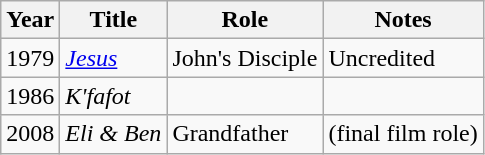<table class="wikitable">
<tr>
<th>Year</th>
<th>Title</th>
<th>Role</th>
<th>Notes</th>
</tr>
<tr>
<td>1979</td>
<td><em><a href='#'>Jesus</a></em></td>
<td>John's Disciple</td>
<td>Uncredited</td>
</tr>
<tr>
<td>1986</td>
<td><em>K'fafot</em></td>
<td></td>
<td></td>
</tr>
<tr>
<td>2008</td>
<td><em>Eli & Ben</em></td>
<td>Grandfather</td>
<td>(final film role)</td>
</tr>
</table>
